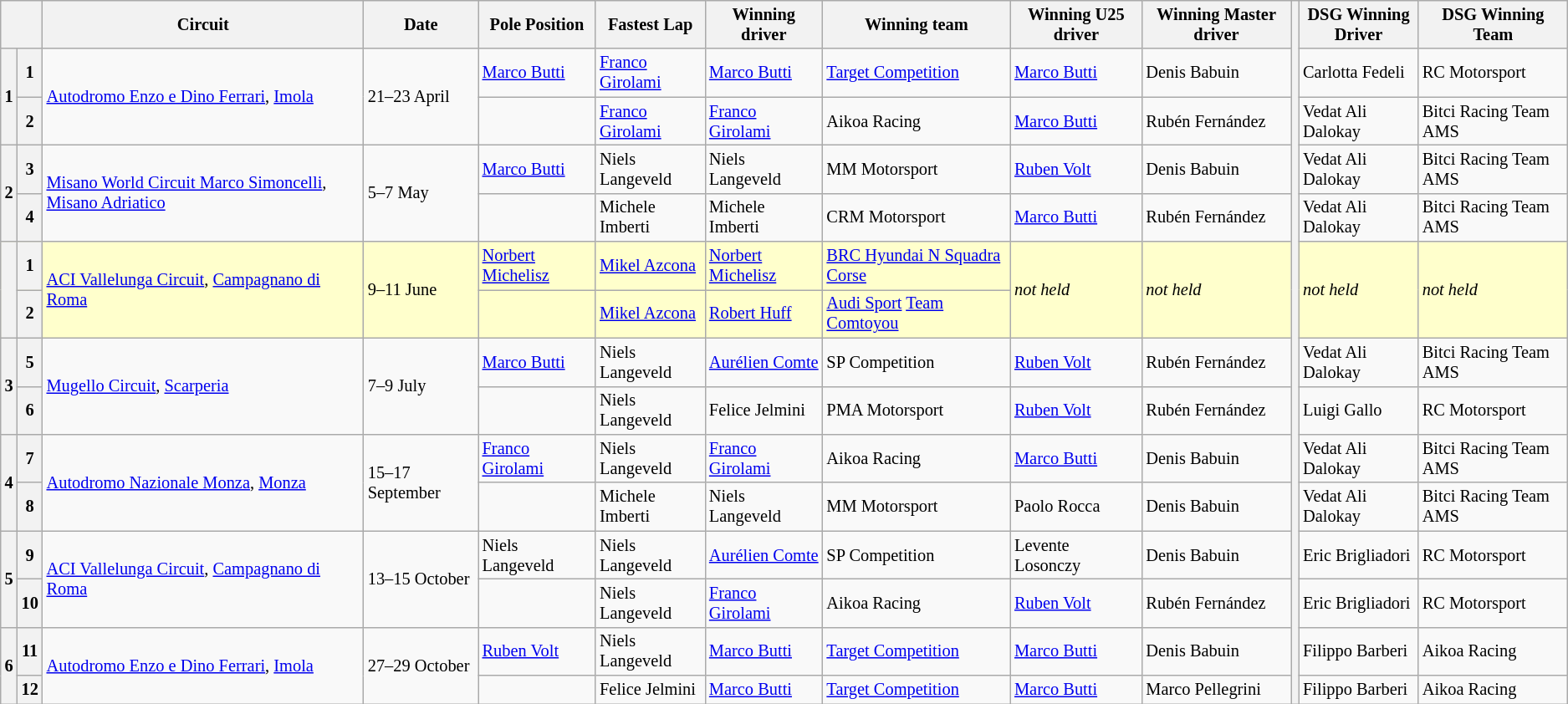<table class="wikitable" style="font-size: 85%;">
<tr>
<th colspan="2"></th>
<th>Circuit</th>
<th>Date</th>
<th>Pole Position</th>
<th>Fastest Lap</th>
<th>Winning driver</th>
<th>Winning team</th>
<th>Winning U25 driver</th>
<th>Winning Master driver</th>
<th rowspan="15"></th>
<th>DSG Winning <br> Driver</th>
<th>DSG Winning <br> Team</th>
</tr>
<tr>
<th rowspan="2">1</th>
<th>1</th>
<td rowspan="2"><a href='#'>Autodromo Enzo e Dino Ferrari</a>, <a href='#'>Imola</a></td>
<td rowspan="2">21–23 April</td>
<td> <a href='#'>Marco Butti</a></td>
<td> <a href='#'>Franco Girolami</a></td>
<td> <a href='#'>Marco Butti</a></td>
<td> <a href='#'>Target Competition</a></td>
<td> <a href='#'>Marco Butti</a></td>
<td> Denis Babuin</td>
<td> Carlotta Fedeli</td>
<td> RC Motorsport</td>
</tr>
<tr>
<th>2</th>
<td></td>
<td> <a href='#'>Franco Girolami</a></td>
<td> <a href='#'>Franco Girolami</a></td>
<td> Aikoa Racing</td>
<td> <a href='#'>Marco Butti</a></td>
<td> Rubén Fernández</td>
<td> Vedat Ali Dalokay</td>
<td> Bitci Racing Team AMS</td>
</tr>
<tr>
<th rowspan="2">2</th>
<th>3</th>
<td rowspan="2"><a href='#'>Misano World Circuit Marco Simoncelli</a>, <a href='#'>Misano Adriatico</a></td>
<td rowspan="2">5–7 May</td>
<td> <a href='#'>Marco Butti</a></td>
<td> Niels Langeveld</td>
<td> Niels Langeveld</td>
<td> MM Motorsport</td>
<td> <a href='#'>Ruben Volt</a></td>
<td> Denis Babuin</td>
<td> Vedat Ali Dalokay</td>
<td> Bitci Racing Team AMS</td>
</tr>
<tr>
<th>4</th>
<td></td>
<td> Michele Imberti</td>
<td> Michele Imberti</td>
<td> CRM Motorsport</td>
<td> <a href='#'>Marco Butti</a></td>
<td> Rubén Fernández</td>
<td> Vedat Ali Dalokay</td>
<td> Bitci Racing Team AMS</td>
</tr>
<tr style="background:#ffffcc;">
<th rowspan="2"></th>
<th>1</th>
<td rowspan="2"><a href='#'>ACI Vallelunga Circuit</a>, <a href='#'>Campagnano di Roma</a></td>
<td rowspan="2">9–11 June</td>
<td> <a href='#'>Norbert Michelisz</a></td>
<td> <a href='#'>Mikel Azcona</a></td>
<td> <a href='#'>Norbert Michelisz</a></td>
<td> <a href='#'>BRC Hyundai N Squadra Corse</a></td>
<td rowspan="2"><em>not held</em></td>
<td rowspan="2"><em>not held</em></td>
<td rowspan="2"><em>not held</em></td>
<td rowspan="2"><em>not held</em></td>
</tr>
<tr style="background:#ffffcc;">
<th>2</th>
<td></td>
<td> <a href='#'>Mikel Azcona</a></td>
<td> <a href='#'>Robert Huff</a></td>
<td> <a href='#'>Audi Sport</a> <a href='#'>Team Comtoyou</a></td>
</tr>
<tr>
<th rowspan="2">3</th>
<th>5</th>
<td rowspan="2"><a href='#'>Mugello Circuit</a>, <a href='#'>Scarperia</a></td>
<td rowspan="2">7–9 July</td>
<td> <a href='#'>Marco Butti</a></td>
<td> Niels Langeveld</td>
<td> <a href='#'>Aurélien Comte</a></td>
<td> SP Competition</td>
<td> <a href='#'>Ruben Volt</a></td>
<td> Rubén Fernández</td>
<td> Vedat Ali Dalokay</td>
<td> Bitci Racing Team AMS</td>
</tr>
<tr>
<th>6</th>
<td></td>
<td> Niels Langeveld</td>
<td> Felice Jelmini</td>
<td> PMA Motorsport</td>
<td> <a href='#'>Ruben Volt</a></td>
<td> Rubén Fernández</td>
<td> Luigi Gallo</td>
<td> RC Motorsport</td>
</tr>
<tr>
<th rowspan="2">4</th>
<th>7</th>
<td rowspan="2"><a href='#'>Autodromo Nazionale Monza</a>, <a href='#'>Monza</a></td>
<td rowspan="2">15–17 September</td>
<td> <a href='#'>Franco Girolami</a></td>
<td> Niels Langeveld</td>
<td> <a href='#'>Franco Girolami</a></td>
<td> Aikoa Racing</td>
<td> <a href='#'>Marco Butti</a></td>
<td> Denis Babuin</td>
<td> Vedat Ali Dalokay</td>
<td> Bitci Racing Team AMS</td>
</tr>
<tr>
<th>8</th>
<td></td>
<td> Michele Imberti</td>
<td> Niels Langeveld</td>
<td> MM Motorsport</td>
<td> Paolo Rocca</td>
<td> Denis Babuin</td>
<td> Vedat Ali Dalokay</td>
<td> Bitci Racing Team AMS</td>
</tr>
<tr>
<th rowspan="2">5</th>
<th>9</th>
<td rowspan="2"><a href='#'>ACI Vallelunga Circuit</a>, <a href='#'>Campagnano di Roma</a></td>
<td rowspan="2">13–15 October</td>
<td> Niels Langeveld</td>
<td> Niels Langeveld</td>
<td> <a href='#'>Aurélien Comte</a></td>
<td> SP Competition</td>
<td> Levente Losonczy</td>
<td> Denis Babuin</td>
<td> Eric Brigliadori</td>
<td> RC Motorsport</td>
</tr>
<tr>
<th>10</th>
<td></td>
<td> Niels Langeveld</td>
<td> <a href='#'>Franco Girolami</a></td>
<td> Aikoa Racing</td>
<td> <a href='#'>Ruben Volt</a></td>
<td> Rubén Fernández</td>
<td> Eric Brigliadori</td>
<td> RC Motorsport</td>
</tr>
<tr>
<th rowspan="2">6</th>
<th>11</th>
<td rowspan="2"><a href='#'>Autodromo Enzo e Dino Ferrari</a>, <a href='#'>Imola</a></td>
<td rowspan="2">27–29 October</td>
<td> <a href='#'>Ruben Volt</a></td>
<td> Niels Langeveld</td>
<td> <a href='#'>Marco Butti</a></td>
<td> <a href='#'>Target Competition</a></td>
<td> <a href='#'>Marco Butti</a></td>
<td> Denis Babuin</td>
<td> Filippo Barberi</td>
<td> Aikoa Racing</td>
</tr>
<tr>
<th>12</th>
<td></td>
<td> Felice Jelmini</td>
<td> <a href='#'>Marco Butti</a></td>
<td> <a href='#'>Target Competition</a></td>
<td> <a href='#'>Marco Butti</a></td>
<td> Marco Pellegrini</td>
<td> Filippo Barberi</td>
<td> Aikoa Racing</td>
</tr>
</table>
